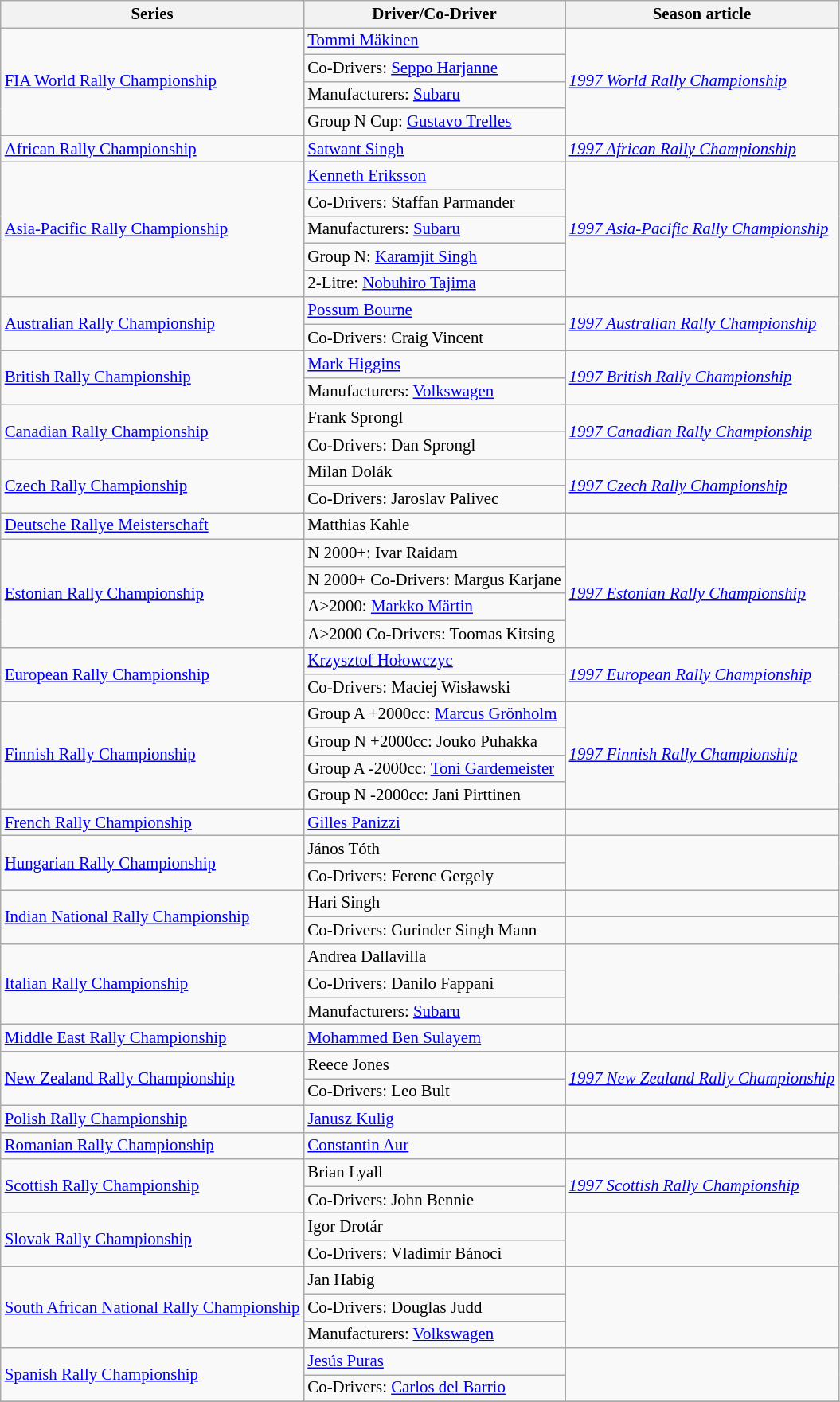<table class="wikitable" style="font-size: 87%;">
<tr>
<th>Series</th>
<th>Driver/Co-Driver</th>
<th>Season article</th>
</tr>
<tr>
<td rowspan=4><a href='#'>FIA World Rally Championship</a></td>
<td> <a href='#'>Tommi Mäkinen</a></td>
<td rowspan=4><em><a href='#'>1997 World Rally Championship</a></em></td>
</tr>
<tr>
<td>Co-Drivers:  <a href='#'>Seppo Harjanne</a></td>
</tr>
<tr>
<td>Manufacturers:  <a href='#'>Subaru</a></td>
</tr>
<tr>
<td>Group N Cup:  <a href='#'>Gustavo Trelles</a></td>
</tr>
<tr>
<td><a href='#'>African Rally Championship</a></td>
<td> <a href='#'>Satwant Singh</a></td>
<td><em><a href='#'>1997 African Rally Championship</a></em></td>
</tr>
<tr>
<td rowspan=5><a href='#'>Asia-Pacific Rally Championship</a></td>
<td> <a href='#'>Kenneth Eriksson</a></td>
<td rowspan=5><em><a href='#'>1997 Asia-Pacific Rally Championship</a></em></td>
</tr>
<tr>
<td>Co-Drivers:  Staffan Parmander</td>
</tr>
<tr>
<td>Manufacturers:  <a href='#'>Subaru</a></td>
</tr>
<tr>
<td>Group N:  <a href='#'>Karamjit Singh</a></td>
</tr>
<tr>
<td>2-Litre:  <a href='#'>Nobuhiro Tajima</a></td>
</tr>
<tr>
<td rowspan=2><a href='#'>Australian Rally Championship</a></td>
<td> <a href='#'>Possum Bourne</a></td>
<td rowspan=2><em><a href='#'>1997 Australian Rally Championship</a></em></td>
</tr>
<tr>
<td>Co-Drivers:  Craig Vincent</td>
</tr>
<tr>
<td rowspan=2><a href='#'>British Rally Championship</a></td>
<td> <a href='#'>Mark Higgins</a></td>
<td rowspan=2><em><a href='#'>1997 British Rally Championship</a></em></td>
</tr>
<tr>
<td>Manufacturers:  <a href='#'>Volkswagen</a></td>
</tr>
<tr>
<td rowspan=2><a href='#'>Canadian Rally Championship</a></td>
<td> Frank Sprongl</td>
<td rowspan=2><em><a href='#'>1997 Canadian Rally Championship</a></em></td>
</tr>
<tr>
<td>Co-Drivers:  Dan Sprongl</td>
</tr>
<tr>
<td rowspan=2><a href='#'>Czech Rally Championship</a></td>
<td> Milan Dolák</td>
<td rowspan=2><em><a href='#'>1997 Czech Rally Championship</a></em></td>
</tr>
<tr>
<td>Co-Drivers:  Jaroslav Palivec</td>
</tr>
<tr>
<td><a href='#'>Deutsche Rallye Meisterschaft</a></td>
<td> Matthias Kahle</td>
<td></td>
</tr>
<tr>
<td rowspan=4><a href='#'>Estonian Rally Championship</a></td>
<td>N 2000+:  Ivar Raidam</td>
<td rowspan=4><em><a href='#'>1997 Estonian Rally Championship</a></em></td>
</tr>
<tr>
<td>N 2000+ Co-Drivers:  Margus Karjane</td>
</tr>
<tr>
<td>A>2000:  <a href='#'>Markko Märtin</a></td>
</tr>
<tr>
<td>A>2000 Co-Drivers:  Toomas Kitsing</td>
</tr>
<tr>
<td rowspan=2><a href='#'>European Rally Championship</a></td>
<td> <a href='#'>Krzysztof Hołowczyc</a></td>
<td rowspan=2><em><a href='#'>1997 European Rally Championship</a></em></td>
</tr>
<tr>
<td>Co-Drivers:  Maciej Wisławski</td>
</tr>
<tr>
<td rowspan=4><a href='#'>Finnish Rally Championship</a></td>
<td>Group A +2000cc:  <a href='#'>Marcus Grönholm</a></td>
<td rowspan=4><em><a href='#'>1997 Finnish Rally Championship</a></em></td>
</tr>
<tr>
<td>Group N +2000cc:  Jouko Puhakka</td>
</tr>
<tr>
<td>Group A -2000cc:  <a href='#'>Toni Gardemeister</a></td>
</tr>
<tr>
<td>Group N -2000cc:  Jani Pirttinen</td>
</tr>
<tr>
<td><a href='#'>French Rally Championship</a></td>
<td> <a href='#'>Gilles Panizzi</a></td>
<td></td>
</tr>
<tr>
<td rowspan=2><a href='#'>Hungarian Rally Championship</a></td>
<td> János Tóth</td>
<td rowspan=2></td>
</tr>
<tr>
<td>Co-Drivers:  Ferenc Gergely</td>
</tr>
<tr>
<td rowspan=2><a href='#'>Indian National Rally Championship</a></td>
<td> Hari Singh</td>
<td></td>
</tr>
<tr>
<td>Co-Drivers:  Gurinder Singh Mann</td>
</tr>
<tr>
<td rowspan=3><a href='#'>Italian Rally Championship</a></td>
<td> Andrea Dallavilla</td>
<td rowspan=3></td>
</tr>
<tr>
<td>Co-Drivers:  Danilo Fappani</td>
</tr>
<tr>
<td>Manufacturers:  <a href='#'>Subaru</a></td>
</tr>
<tr>
<td><a href='#'>Middle East Rally Championship</a></td>
<td> <a href='#'>Mohammed Ben Sulayem</a></td>
<td></td>
</tr>
<tr>
<td rowspan=2><a href='#'>New Zealand Rally Championship</a></td>
<td> Reece Jones</td>
<td rowspan=2><em><a href='#'>1997 New Zealand Rally Championship</a></em></td>
</tr>
<tr>
<td>Co-Drivers:  Leo Bult</td>
</tr>
<tr>
<td><a href='#'>Polish Rally Championship</a></td>
<td> <a href='#'>Janusz Kulig</a></td>
<td></td>
</tr>
<tr>
<td><a href='#'>Romanian Rally Championship</a></td>
<td> <a href='#'>Constantin Aur</a></td>
<td></td>
</tr>
<tr>
<td rowspan=2><a href='#'>Scottish Rally Championship</a></td>
<td> Brian Lyall</td>
<td rowspan=2><em><a href='#'>1997 Scottish Rally Championship</a></em></td>
</tr>
<tr>
<td>Co-Drivers:  John Bennie</td>
</tr>
<tr>
<td rowspan=2><a href='#'>Slovak Rally Championship</a></td>
<td> Igor Drotár</td>
<td rowspan=2></td>
</tr>
<tr>
<td>Co-Drivers:  Vladimír Bánoci</td>
</tr>
<tr>
<td rowspan=3><a href='#'>South African National Rally Championship</a></td>
<td> Jan Habig</td>
<td rowspan=3></td>
</tr>
<tr>
<td>Co-Drivers:  Douglas Judd</td>
</tr>
<tr>
<td>Manufacturers:  <a href='#'>Volkswagen</a></td>
</tr>
<tr>
<td rowspan=2><a href='#'>Spanish Rally Championship</a></td>
<td> <a href='#'>Jesús Puras</a></td>
<td rowspan=2></td>
</tr>
<tr>
<td>Co-Drivers:  <a href='#'>Carlos del Barrio</a></td>
</tr>
<tr>
</tr>
</table>
